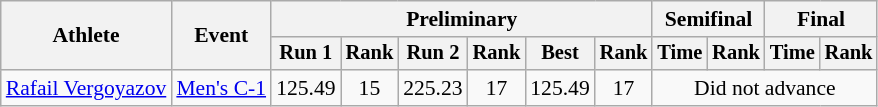<table class="wikitable" style="font-size:90%">
<tr>
<th rowspan="2">Athlete</th>
<th rowspan="2">Event</th>
<th colspan="6">Preliminary</th>
<th colspan="2">Semifinal</th>
<th colspan="2">Final</th>
</tr>
<tr style="font-size:95%">
<th>Run 1</th>
<th>Rank</th>
<th>Run 2</th>
<th>Rank</th>
<th>Best</th>
<th>Rank</th>
<th>Time</th>
<th>Rank</th>
<th>Time</th>
<th>Rank</th>
</tr>
<tr align=center>
<td align=left><a href='#'>Rafail Vergoyazov</a></td>
<td align=left><a href='#'>Men's C-1</a></td>
<td>125.49</td>
<td>15</td>
<td>225.23</td>
<td>17</td>
<td>125.49</td>
<td>17</td>
<td colspan=4>Did not advance</td>
</tr>
</table>
